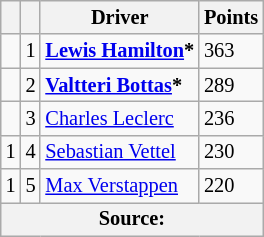<table class="wikitable" style="font-size: 85%;">
<tr>
<th></th>
<th></th>
<th>Driver</th>
<th>Points</th>
</tr>
<tr>
<td align="left"></td>
<td align="center">1</td>
<td> <strong><a href='#'>Lewis Hamilton</a>*</strong></td>
<td align="left">363</td>
</tr>
<tr>
<td align="left"></td>
<td align="center">2</td>
<td> <strong><a href='#'>Valtteri Bottas</a>*</strong></td>
<td align="left">289</td>
</tr>
<tr>
<td align="left"></td>
<td align="center">3</td>
<td> <a href='#'>Charles Leclerc</a></td>
<td align="left">236</td>
</tr>
<tr>
<td align="left"> 1</td>
<td align="center">4</td>
<td> <a href='#'>Sebastian Vettel</a></td>
<td align="left">230</td>
</tr>
<tr>
<td align="left"> 1</td>
<td align="center">5</td>
<td> <a href='#'>Max Verstappen</a></td>
<td align="left">220</td>
</tr>
<tr>
<th colspan="4" align="center">Source:</th>
</tr>
</table>
